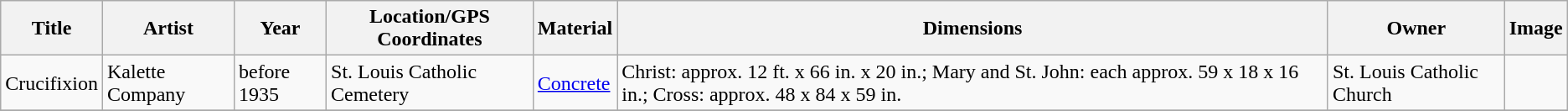<table class="wikitable sortable">
<tr>
<th>Title</th>
<th>Artist</th>
<th>Year</th>
<th>Location/GPS Coordinates</th>
<th>Material</th>
<th>Dimensions</th>
<th>Owner</th>
<th>Image</th>
</tr>
<tr>
<td>Crucifixion</td>
<td>Kalette Company</td>
<td>before 1935</td>
<td>St. Louis Catholic Cemetery</td>
<td><a href='#'>Concrete</a></td>
<td>Christ: approx. 12 ft. x 66 in. x 20 in.; Mary and St. John: each approx. 59 x 18 x 16 in.; Cross: approx. 48 x 84 x 59 in.</td>
<td>St. Louis Catholic Church</td>
<td></td>
</tr>
<tr>
</tr>
</table>
